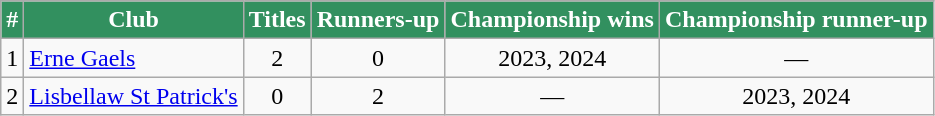<table class="wikitable sortable" style="text-align:center;">
<tr>
<th style="background:#32905f;color:white">#</th>
<th style="background:#32905f;color:white">Club</th>
<th style="background:#32905f;color:white">Titles</th>
<th style="background:#32905f;color:white">Runners-up</th>
<th style="background:#32905f;color:white">Championship wins</th>
<th style="background:#32905f;color:white">Championship runner-up</th>
</tr>
<tr>
<td>1</td>
<td style="text-align:left"><a href='#'>Erne Gaels</a></td>
<td>2</td>
<td>0</td>
<td>2023, 2024</td>
<td>—</td>
</tr>
<tr>
<td>2</td>
<td style="text-align:left"><a href='#'>Lisbellaw St Patrick's</a></td>
<td>0</td>
<td>2</td>
<td>—</td>
<td>2023, 2024</td>
</tr>
</table>
